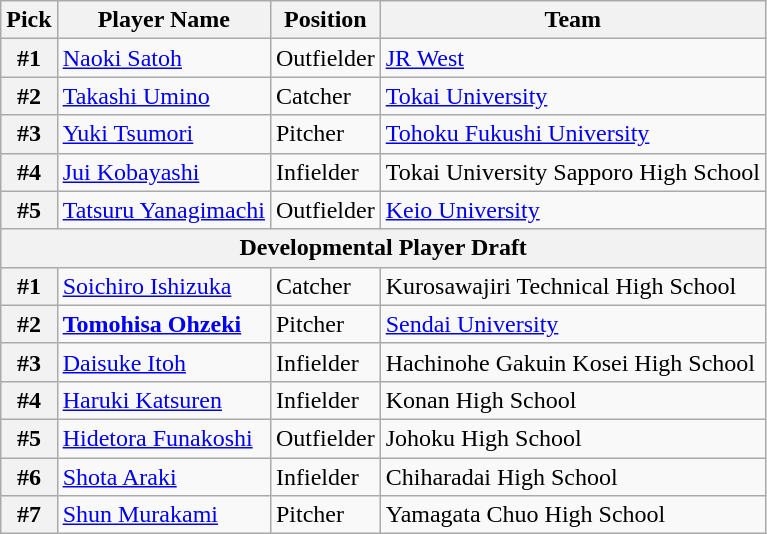<table class="wikitable">
<tr>
<th>Pick</th>
<th>Player Name</th>
<th>Position</th>
<th>Team</th>
</tr>
<tr>
<th>#1</th>
<td><a href='#'>Naoki Satoh</a></td>
<td>Outfielder</td>
<td><a href='#'>JR West</a></td>
</tr>
<tr>
<th>#2</th>
<td><a href='#'>Takashi Umino</a></td>
<td>Catcher</td>
<td><a href='#'>Tokai University</a></td>
</tr>
<tr>
<th>#3</th>
<td><a href='#'>Yuki Tsumori</a></td>
<td>Pitcher</td>
<td><a href='#'>Tohoku Fukushi University</a></td>
</tr>
<tr>
<th>#4</th>
<td><a href='#'>Jui Kobayashi</a></td>
<td>Infielder</td>
<td>Tokai University Sapporo High School</td>
</tr>
<tr>
<th>#5</th>
<td><a href='#'>Tatsuru Yanagimachi</a></td>
<td>Outfielder</td>
<td><a href='#'>Keio University</a></td>
</tr>
<tr>
<th colspan="5">Developmental Player Draft</th>
</tr>
<tr>
<th>#1</th>
<td><a href='#'>Soichiro Ishizuka</a></td>
<td>Catcher</td>
<td>Kurosawajiri Technical High School</td>
</tr>
<tr>
<th>#2</th>
<td><strong><a href='#'>Tomohisa Ohzeki</a></strong></td>
<td>Pitcher</td>
<td><a href='#'>Sendai University</a></td>
</tr>
<tr>
<th>#3</th>
<td><a href='#'>Daisuke Itoh</a></td>
<td>Infielder</td>
<td>Hachinohe Gakuin Kosei High School</td>
</tr>
<tr>
<th>#4</th>
<td><a href='#'>Haruki Katsuren</a></td>
<td>Infielder</td>
<td>Konan High School</td>
</tr>
<tr>
<th>#5</th>
<td><a href='#'>Hidetora Funakoshi</a></td>
<td>Outfielder</td>
<td>Johoku High School</td>
</tr>
<tr>
<th>#6</th>
<td><a href='#'>Shota Araki</a></td>
<td>Infielder</td>
<td>Chiharadai High School</td>
</tr>
<tr>
<th>#7</th>
<td><a href='#'>Shun Murakami</a></td>
<td>Pitcher</td>
<td>Yamagata Chuo High School</td>
</tr>
</table>
